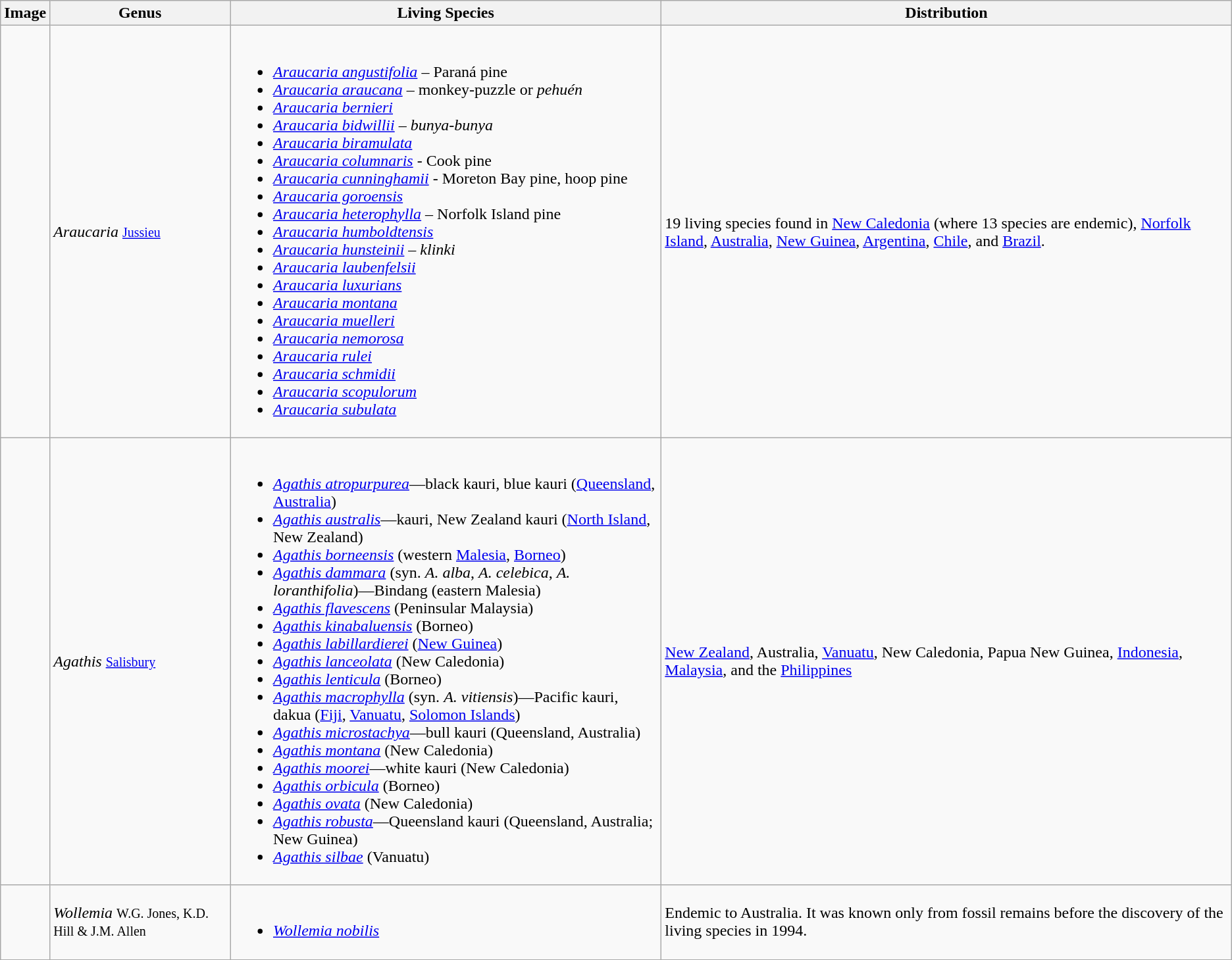<table class="wikitable">
<tr>
<th>Image</th>
<th>Genus</th>
<th>Living Species</th>
<th>Distribution</th>
</tr>
<tr>
<td></td>
<td><em>Araucaria</em> <small><a href='#'>Jussieu</a></small></td>
<td><br><ul><li><em><a href='#'>Araucaria angustifolia</a></em> – Paraná pine</li><li><em><a href='#'>Araucaria araucana</a></em> – monkey-puzzle or <em>pehuén</em></li><li><em><a href='#'>Araucaria bernieri</a></em></li><li><em><a href='#'>Araucaria bidwillii</a></em> – <em>bunya-bunya</em></li><li><em><a href='#'>Araucaria biramulata</a></em></li><li><em><a href='#'>Araucaria columnaris</a></em> - Cook pine</li><li><em><a href='#'>Araucaria cunninghamii</a></em> - Moreton Bay pine, hoop pine</li><li><em><a href='#'>Araucaria goroensis</a></em></li><li><em><a href='#'>Araucaria heterophylla</a></em> – Norfolk Island pine</li><li><em><a href='#'>Araucaria humboldtensis</a></em></li><li><em><a href='#'>Araucaria hunsteinii</a></em> – <em>klinki</em></li><li><em><a href='#'>Araucaria laubenfelsii</a></em></li><li><em><a href='#'>Araucaria luxurians</a></em></li><li><em><a href='#'>Araucaria montana</a></em></li><li><em><a href='#'>Araucaria muelleri</a></em></li><li><em><a href='#'>Araucaria nemorosa</a></em></li><li><em><a href='#'>Araucaria rulei</a></em></li><li><em><a href='#'>Araucaria schmidii</a></em></li><li><em><a href='#'>Araucaria scopulorum</a></em></li><li><em><a href='#'>Araucaria subulata</a></em></li></ul></td>
<td>19 living species found in <a href='#'>New Caledonia</a> (where 13 species are endemic), <a href='#'>Norfolk Island</a>, <a href='#'>Australia</a>, <a href='#'>New Guinea</a>, <a href='#'>Argentina</a>, <a href='#'>Chile</a>, and <a href='#'>Brazil</a>.</td>
</tr>
<tr>
<td></td>
<td><em>Agathis</em> <small><a href='#'>Salisbury</a></small></td>
<td><br><ul><li><em><a href='#'>Agathis atropurpurea</a></em>—black kauri, blue kauri (<a href='#'>Queensland</a>, <a href='#'>Australia</a>)</li><li><em><a href='#'>Agathis australis</a></em>—kauri, New Zealand kauri (<a href='#'>North Island</a>, New Zealand)</li><li><em><a href='#'>Agathis borneensis</a></em> (western <a href='#'>Malesia</a>, <a href='#'>Borneo</a>)</li><li><em><a href='#'>Agathis dammara</a></em> (syn. <em>A. alba</em>, <em>A. celebica</em>, <em>A. loranthifolia</em>)—Bindang (eastern Malesia)</li><li><em><a href='#'>Agathis flavescens</a></em> (Peninsular Malaysia)</li><li><em><a href='#'>Agathis kinabaluensis</a></em> (Borneo)</li><li><em><a href='#'>Agathis labillardierei</a></em> (<a href='#'>New Guinea</a>)</li><li><em><a href='#'>Agathis lanceolata</a></em> (New Caledonia)</li><li><em><a href='#'>Agathis lenticula</a></em> (Borneo)</li><li><em><a href='#'>Agathis macrophylla</a></em> (syn. <em>A. vitiensis</em>)—Pacific kauri, dakua (<a href='#'>Fiji</a>, <a href='#'>Vanuatu</a>, <a href='#'>Solomon Islands</a>)</li><li><em><a href='#'>Agathis microstachya</a></em>—bull kauri (Queensland, Australia)</li><li><em><a href='#'>Agathis montana</a></em> (New Caledonia)</li><li><em><a href='#'>Agathis moorei</a></em>—white kauri (New Caledonia)</li><li><em><a href='#'>Agathis orbicula</a></em> (Borneo)</li><li><em><a href='#'>Agathis ovata</a></em> (New Caledonia)</li><li><em><a href='#'>Agathis robusta</a></em>—Queensland kauri (Queensland, Australia; New Guinea)</li><li><em><a href='#'>Agathis silbae</a></em> (Vanuatu)</li></ul></td>
<td><a href='#'>New Zealand</a>, Australia, <a href='#'>Vanuatu</a>, New Caledonia, Papua New Guinea, <a href='#'>Indonesia</a>, <a href='#'>Malaysia</a>, and the <a href='#'>Philippines</a></td>
</tr>
<tr>
<td></td>
<td><em>Wollemia</em> <small>W.G. Jones, K.D. Hill & J.M. Allen</small></td>
<td><br><ul><li><em><a href='#'>Wollemia nobilis</a></em></li></ul></td>
<td>Endemic to Australia. It was known only from fossil remains before the discovery of the living species in 1994.</td>
</tr>
<tr>
</tr>
</table>
